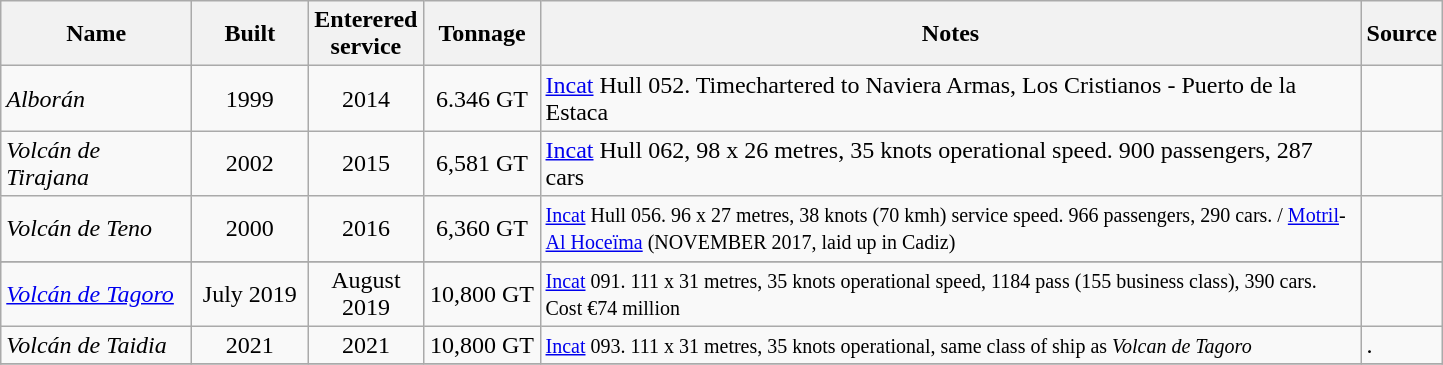<table class="wikitable sortable" border="1">
<tr>
<th scope="col" width="120pt">Name</th>
<th scope="col" width="70pt">Built</th>
<th scope="col" width="70pt">Enterered service</th>
<th scope="col" width="70pt">Tonnage</th>
<th scope="col" width="540pt" class="unsortable">Notes</th>
<th scope="col" width="30pt" class="unsortable">Source</th>
</tr>
<tr>
<td><em>Alborán</em></td>
<td align="Center">1999</td>
<td align="Center">2014</td>
<td align="Center">6.346 GT</td>
<td><a href='#'>Incat</a> Hull 052. Timechartered to Naviera Armas, Los Cristianos - Puerto de la Estaca</td>
<td></td>
</tr>
<tr>
<td><em>Volcán de Tirajana</em></td>
<td align="Center">2002</td>
<td align="Center">2015</td>
<td align="Center">6,581 GT</td>
<td><a href='#'>Incat</a> Hull 062, 98 x 26 metres, 35 knots operational speed. 900 passengers, 287 cars</td>
<td></td>
</tr>
<tr>
<td><em>Volcán de Teno</em></td>
<td align="Center">2000</td>
<td align="Center">2016</td>
<td align="Center">6,360 GT</td>
<td><small><a href='#'>Incat</a> Hull 056. 96 x 27 metres, 38 knots (70 kmh) service speed. 966 passengers, 290 cars. / <a href='#'>Motril</a>-<a href='#'>Al Hoceïma</a> (NOVEMBER 2017, laid up in Cadiz)</small></td>
<td></td>
</tr>
<tr>
</tr>
<tr>
<td><em><a href='#'>Volcán de Tagoro</a></em></td>
<td align="Center">July 2019</td>
<td align="Center">August 2019</td>
<td align="Center">10,800 GT</td>
<td><small><a href='#'>Incat</a> 091. 111 x 31 metres, 35 knots operational speed, 1184 pass (155 business class), 390 cars. Cost €74 million</small></td>
<td></td>
</tr>
<tr>
<td><em>Volcán de Taidia</em></td>
<td align="Center">2021</td>
<td align="Center">2021</td>
<td align="Center">10,800 GT</td>
<td><small><a href='#'>Incat</a> 093. 111 x 31 metres, 35 knots operational, same class of ship as <em>Volcan de Tagoro</em></small></td>
<td>.</td>
</tr>
<tr>
</tr>
</table>
